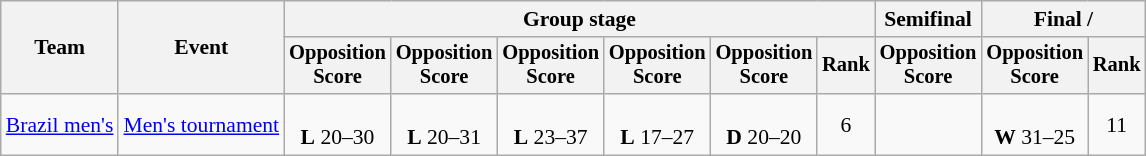<table class="wikitable" style="font-size:90%">
<tr>
<th rowspan=2>Team</th>
<th rowspan=2>Event</th>
<th colspan=6>Group stage</th>
<th>Semifinal</th>
<th colspan=2>Final / </th>
</tr>
<tr style="font-size:95%">
<th>Opposition<br>Score</th>
<th>Opposition<br>Score</th>
<th>Opposition<br>Score</th>
<th>Opposition<br>Score</th>
<th>Opposition<br>Score</th>
<th>Rank</th>
<th>Opposition<br>Score</th>
<th>Opposition<br>Score</th>
<th>Rank</th>
</tr>
<tr align=center>
<td align=left><a href='#'>Brazil men's</a></td>
<td align=left><a href='#'>Men's tournament</a></td>
<td><br><strong>L</strong> 20–30</td>
<td><br><strong>L</strong> 20–31</td>
<td><br><strong>L</strong> 23–37</td>
<td><br><strong>L</strong> 17–27</td>
<td><br><strong>D</strong> 20–20</td>
<td>6</td>
<td></td>
<td><br><strong>W</strong> 31–25</td>
<td>11</td>
</tr>
</table>
